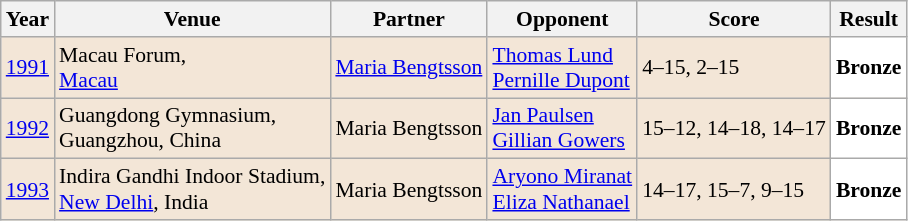<table class="sortable wikitable" style="font-size: 90%;">
<tr>
<th>Year</th>
<th>Venue</th>
<th>Partner</th>
<th>Opponent</th>
<th>Score</th>
<th>Result</th>
</tr>
<tr style="background:#F3E6D7">
<td align="center"><a href='#'>1991</a></td>
<td align="left">Macau Forum,<br><a href='#'>Macau</a></td>
<td align="left"> <a href='#'>Maria Bengtsson</a></td>
<td align="left"> <a href='#'>Thomas Lund</a><br> <a href='#'>Pernille Dupont</a></td>
<td align="left">4–15, 2–15</td>
<td style="text-align:left; background:white"> <strong>Bronze</strong></td>
</tr>
<tr style="background:#F3E6D7">
<td align="center"><a href='#'>1992</a></td>
<td align="left">Guangdong Gymnasium,<br>Guangzhou, China</td>
<td align="left"> Maria Bengtsson</td>
<td align="left"> <a href='#'>Jan Paulsen</a><br> <a href='#'>Gillian Gowers</a></td>
<td align="left">15–12, 14–18, 14–17</td>
<td style="text-align:left; background:white"> <strong>Bronze</strong></td>
</tr>
<tr style="background:#F3E6D7">
<td align="center"><a href='#'>1993</a></td>
<td align="left">Indira Gandhi Indoor Stadium,<br><a href='#'>New Delhi</a>, India</td>
<td align="left"> Maria Bengtsson</td>
<td align="left"> <a href='#'>Aryono Miranat</a><br> <a href='#'>Eliza Nathanael</a></td>
<td align="left">14–17, 15–7, 9–15</td>
<td style="text-align:left; background:white"> <strong>Bronze</strong></td>
</tr>
</table>
